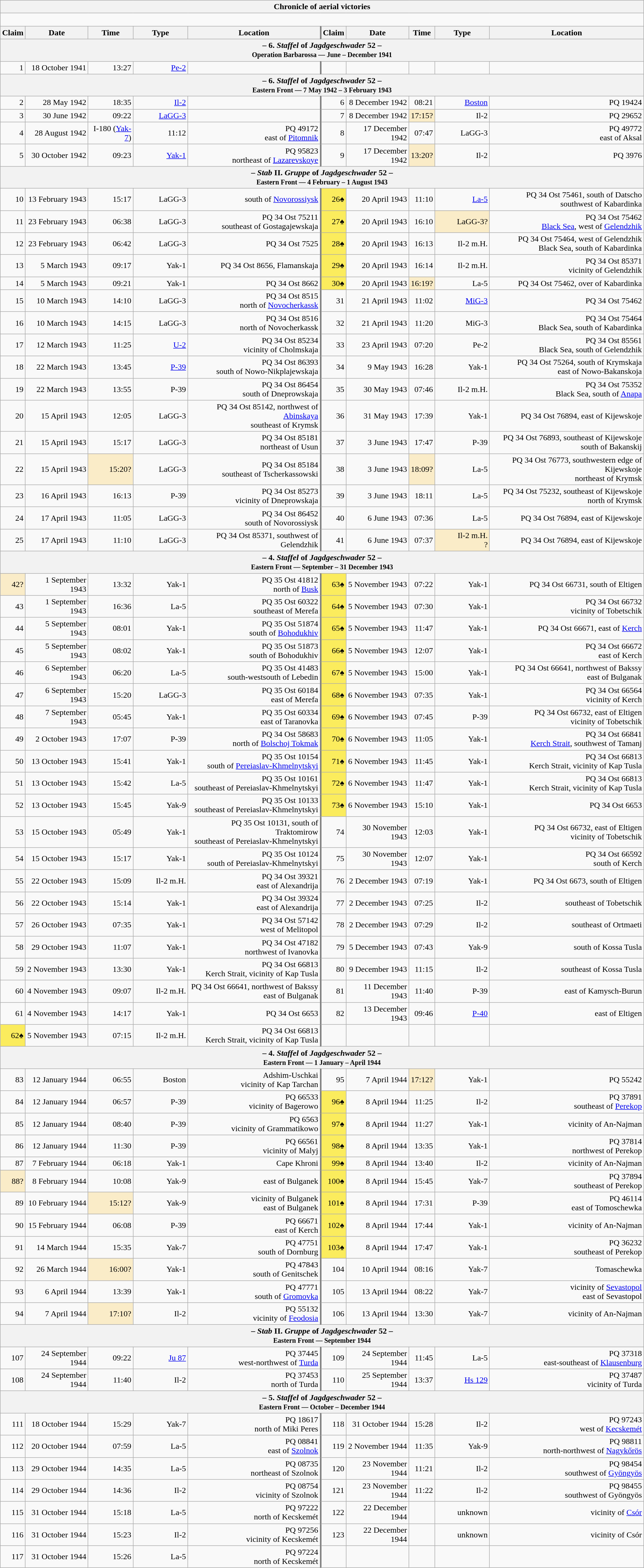<table class="wikitable plainrowheaders collapsible" style="margin-left: auto; margin-right: auto; border: none; text-align:right; width: 100%;">
<tr>
<th colspan="10">Chronicle of aerial victories</th>
</tr>
<tr>
<td colspan="10" style="text-align: left;"><br>
</td>
</tr>
<tr>
<th scope="col">Claim</th>
<th scope="col">Date</th>
<th scope="col">Time</th>
<th scope="col" width="100px">Type</th>
<th scope="col">Location</th>
<th scope="col" style="border-left: 3px solid grey;">Claim</th>
<th scope="col">Date</th>
<th scope="col">Time</th>
<th scope="col" width="100px">Type</th>
<th scope="col">Location</th>
</tr>
<tr>
<th colspan="10">– 6. <em>Staffel</em> of <em>Jagdgeschwader</em> 52 –<br><small>Operation Barbarossa — June – December 1941</small></th>
</tr>
<tr>
<td>1</td>
<td>18 October 1941</td>
<td>13:27</td>
<td><a href='#'>Pe-2</a></td>
<td></td>
<td style="border-left: 3px solid grey;"></td>
<td></td>
<td></td>
<td></td>
<td></td>
</tr>
<tr>
<th colspan="10">– 6. <em>Staffel</em> of <em>Jagdgeschwader</em> 52 –<br><small>Eastern Front — 7 May 1942 – 3 February 1943</small></th>
</tr>
<tr>
<td>2</td>
<td>28 May 1942</td>
<td>18:35</td>
<td><a href='#'>Il-2</a></td>
<td></td>
<td style="border-left: 3px solid grey;">6</td>
<td>8 December 1942</td>
<td>08:21</td>
<td><a href='#'>Boston</a></td>
<td>PQ 19424</td>
</tr>
<tr>
<td>3</td>
<td>30 June 1942</td>
<td>09:22</td>
<td><a href='#'>LaGG-3</a></td>
<td></td>
<td style="border-left: 3px solid grey;">7</td>
<td>8 December 1942</td>
<td style="background:#faecc8">17:15?</td>
<td>Il-2</td>
<td>PQ 29652</td>
</tr>
<tr>
<td>4</td>
<td>28 August 1942</td>
<td>I-180 (<a href='#'>Yak-7</a>)</td>
<td>11:12</td>
<td>PQ 49172<br> east of <a href='#'>Pitomnik</a></td>
<td style="border-left: 3px solid grey;">8</td>
<td>17 December 1942</td>
<td>07:47</td>
<td>LaGG-3</td>
<td>PQ 49772<br> east of Aksal</td>
</tr>
<tr>
<td>5</td>
<td>30 October 1942</td>
<td>09:23</td>
<td><a href='#'>Yak-1</a></td>
<td>PQ 95823<br> northeast of <a href='#'>Lazarevskoye</a></td>
<td style="border-left: 3px solid grey;">9</td>
<td>17 December 1942</td>
<td style="background:#faecc8">13:20?</td>
<td>Il-2</td>
<td>PQ 3976</td>
</tr>
<tr>
<th colspan="10">– <em>Stab</em> II. <em>Gruppe</em> of <em>Jagdgeschwader</em> 52 –<br><small>Eastern Front — 4 February – 1 August 1943</small></th>
</tr>
<tr>
<td>10</td>
<td>13 February 1943</td>
<td>15:17</td>
<td>LaGG-3</td>
<td> south of <a href='#'>Novorossiysk</a></td>
<td style="border-left: 3px solid grey; background:#fbec5d;">26♠</td>
<td>20 April 1943</td>
<td>11:10</td>
<td><a href='#'>La-5</a></td>
<td>PQ 34 Ost 75461,  south of Datscho<br>southwest of Kabardinka</td>
</tr>
<tr>
<td>11</td>
<td>23 February 1943</td>
<td>06:38</td>
<td>LaGG-3</td>
<td>PQ 34 Ost 75211<br>southeast of Gostagajewskaja</td>
<td style="border-left: 3px solid grey; background:#fbec5d;">27♠</td>
<td>20 April 1943</td>
<td>16:10</td>
<td style="background:#faecc8">LaGG-3?</td>
<td>PQ 34 Ost 75462<br><a href='#'>Black Sea</a>,  west of <a href='#'>Gelendzhik</a></td>
</tr>
<tr>
<td>12</td>
<td>23 February 1943</td>
<td>06:42</td>
<td>LaGG-3</td>
<td>PQ 34 Ost 7525</td>
<td style="border-left: 3px solid grey; background:#fbec5d;">28♠</td>
<td>20 April 1943</td>
<td>16:13</td>
<td>Il-2 m.H.</td>
<td>PQ 34 Ost 75464,  west of Gelendzhik<br>Black Sea,  south of Kabardinka</td>
</tr>
<tr>
<td>13</td>
<td>5 March 1943</td>
<td>09:17</td>
<td>Yak-1</td>
<td>PQ 34 Ost 8656, Flamanskaja</td>
<td style="border-left: 3px solid grey; background:#fbec5d;">29♠</td>
<td>20 April 1943</td>
<td>16:14</td>
<td>Il-2 m.H.</td>
<td>PQ 34 Ost 85371<br>vicinity of Gelendzhik</td>
</tr>
<tr>
<td>14</td>
<td>5 March 1943</td>
<td>09:21</td>
<td>Yak-1</td>
<td>PQ 34 Ost 8662</td>
<td style="border-left: 3px solid grey; background:#fbec5d;">30♠</td>
<td>20 April 1943</td>
<td style="background:#faecc8">16:19?</td>
<td>La-5</td>
<td>PQ 34 Ost 75462, over of Kabardinka</td>
</tr>
<tr>
<td>15</td>
<td>10 March 1943</td>
<td>14:10</td>
<td>LaGG-3</td>
<td>PQ 34 Ost 8515<br> north of <a href='#'>Novocherkassk</a></td>
<td style="border-left: 3px solid grey;">31</td>
<td>21 April 1943</td>
<td>11:02</td>
<td><a href='#'>MiG-3</a></td>
<td>PQ 34 Ost 75462</td>
</tr>
<tr>
<td>16</td>
<td>10 March 1943</td>
<td>14:15</td>
<td>LaGG-3</td>
<td>PQ 34 Ost 8516<br> north of Novocherkassk</td>
<td style="border-left: 3px solid grey;">32</td>
<td>21 April 1943</td>
<td>11:20</td>
<td>MiG-3</td>
<td>PQ 34 Ost 75464<br>Black Sea,  south of Kabardinka</td>
</tr>
<tr>
<td>17</td>
<td>12 March 1943</td>
<td>11:25</td>
<td><a href='#'>U-2</a></td>
<td>PQ 34 Ost 85234<br>vicinity of Cholmskaja</td>
<td style="border-left: 3px solid grey;">33</td>
<td>23 April 1943</td>
<td>07:20</td>
<td>Pe-2</td>
<td>PQ 34 Ost 85561<br>Black Sea, south of Gelendzhik</td>
</tr>
<tr>
<td>18</td>
<td>22 March 1943</td>
<td>13:45</td>
<td><a href='#'>P-39</a></td>
<td>PQ 34 Ost 86393<br>south of Nowo-Nikplajewskaja</td>
<td style="border-left: 3px solid grey;">34</td>
<td>9 May 1943</td>
<td>16:28</td>
<td>Yak-1</td>
<td>PQ 34 Ost 75264,  south of Krymskaja<br>east of Nowo-Bakanskoja</td>
</tr>
<tr>
<td>19</td>
<td>22 March 1943</td>
<td>13:55</td>
<td>P-39</td>
<td>PQ 34 Ost 86454<br>south of Dneprowskaja</td>
<td style="border-left: 3px solid grey;">35</td>
<td>30 May 1943</td>
<td>07:46</td>
<td>Il-2 m.H.</td>
<td>PQ 34 Ost 75352<br>Black Sea, south of <a href='#'>Anapa</a></td>
</tr>
<tr>
<td>20</td>
<td>15 April 1943</td>
<td>12:05</td>
<td>LaGG-3</td>
<td>PQ 34 Ost 85142,  northwest of <a href='#'>Abinskaya</a><br>southeast of Krymsk</td>
<td style="border-left: 3px solid grey;">36</td>
<td>31 May 1943</td>
<td>17:39</td>
<td>Yak-1</td>
<td>PQ 34 Ost 76894, east of Kijewskoje</td>
</tr>
<tr>
<td>21</td>
<td>15 April 1943</td>
<td>15:17</td>
<td>LaGG-3</td>
<td>PQ 34 Ost 85181<br>northeast of Usun</td>
<td style="border-left: 3px solid grey;">37</td>
<td>3 June 1943</td>
<td>17:47</td>
<td>P-39</td>
<td>PQ 34 Ost 76893,  southeast of Kijewskoje<br>south of Bakanskij</td>
</tr>
<tr>
<td>22</td>
<td>15 April 1943</td>
<td style="background:#faecc8">15:20?</td>
<td>LaGG-3</td>
<td>PQ 34 Ost 85184<br>southeast of Tscherkassowski</td>
<td style="border-left: 3px solid grey;">38</td>
<td>3 June 1943</td>
<td style="background:#faecc8">18:09?</td>
<td>La-5</td>
<td>PQ 34 Ost 76773, southwestern edge of Kijewskoje<br>northeast of Krymsk</td>
</tr>
<tr>
<td>23</td>
<td>16 April 1943</td>
<td>16:13</td>
<td>P-39</td>
<td>PQ 34 Ost 85273<br>vicinity of Dneprowskaja</td>
<td style="border-left: 3px solid grey;">39</td>
<td>3 June 1943</td>
<td>18:11</td>
<td>La-5</td>
<td>PQ 34 Ost 75232,  southeast of Kijewskoje<br>north of Krymsk</td>
</tr>
<tr>
<td>24</td>
<td>17 April 1943</td>
<td>11:05</td>
<td>LaGG-3</td>
<td>PQ 34 Ost 86452<br> south of Novorossiysk</td>
<td style="border-left: 3px solid grey;">40</td>
<td>6 June 1943</td>
<td>07:36</td>
<td>La-5</td>
<td>PQ 34 Ost 76894, east of Kijewskoje</td>
</tr>
<tr>
<td>25</td>
<td>17 April 1943</td>
<td>11:10</td>
<td>LaGG-3</td>
<td>PQ 34 Ost 85371,  southwest of Gelendzhik</td>
<td style="border-left: 3px solid grey;">41</td>
<td>6 June 1943</td>
<td>07:37</td>
<td style="background:#faecc8">Il-2 m.H.<br>?</td>
<td>PQ 34 Ost 76894, east of Kijewskoje</td>
</tr>
<tr>
<th colspan="10">– 4. <em>Staffel</em> of <em>Jagdgeschwader</em> 52 –<br><small>Eastern Front — September – 31 December 1943</small></th>
</tr>
<tr>
<td style="background:#faecc8">42?</td>
<td>1 September 1943</td>
<td>13:32</td>
<td>Yak-1</td>
<td>PQ 35 Ost 41812<br> north of <a href='#'>Busk</a></td>
<td style="border-left: 3px solid grey; background:#fbec5d;">63♠</td>
<td>5 November 1943</td>
<td>07:22</td>
<td>Yak-1</td>
<td>PQ 34 Ost 66731, south of Eltigen</td>
</tr>
<tr>
<td>43</td>
<td>1 September 1943</td>
<td>16:36</td>
<td>La-5</td>
<td>PQ 35 Ost 60322<br> southeast of Merefa</td>
<td style="border-left: 3px solid grey; background:#fbec5d;">64♠</td>
<td>5 November 1943</td>
<td>07:30</td>
<td>Yak-1</td>
<td>PQ 34 Ost 66732<br>vicinity of Tobetschik</td>
</tr>
<tr>
<td>44</td>
<td>5 September 1943</td>
<td>08:01</td>
<td>Yak-1</td>
<td>PQ 35 Ost 51874<br> south of <a href='#'>Bohodukhiv</a></td>
<td style="border-left: 3px solid grey; background:#fbec5d;">65♠</td>
<td>5 November 1943</td>
<td>11:47</td>
<td>Yak-1</td>
<td>PQ 34 Ost 66671, east of <a href='#'>Kerch</a></td>
</tr>
<tr>
<td>45</td>
<td>5 September 1943</td>
<td>08:02</td>
<td>Yak-1</td>
<td>PQ 35 Ost 51873<br> south of Bohodukhiv</td>
<td style="border-left: 3px solid grey; background:#fbec5d;">66♠</td>
<td>5 November 1943</td>
<td>12:07</td>
<td>Yak-1</td>
<td>PQ 34 Ost 66672<br>east of Kerch</td>
</tr>
<tr>
<td>46</td>
<td>6 September 1943</td>
<td>06:20</td>
<td>La-5</td>
<td>PQ 35 Ost 41483<br> south-westsouth of Lebedin</td>
<td style="border-left: 3px solid grey; background:#fbec5d;">67♠</td>
<td>5 November 1943</td>
<td>15:00</td>
<td>Yak-1</td>
<td>PQ 34 Ost 66641, northwest of Bakssy<br>east of Bulganak</td>
</tr>
<tr>
<td>47</td>
<td>6 September 1943</td>
<td>15:20</td>
<td>LaGG-3</td>
<td>PQ 35 Ost 60184<br> east of Merefa</td>
<td style="border-left: 3px solid grey; background:#fbec5d;">68♠</td>
<td>6 November 1943</td>
<td>07:35</td>
<td>Yak-1</td>
<td>PQ 34 Ost 66564<br>vicinity of Kerch</td>
</tr>
<tr>
<td>48</td>
<td>7 September 1943</td>
<td>05:45</td>
<td>Yak-1</td>
<td>PQ 35 Ost 60334<br> east of Taranovka</td>
<td style="border-left: 3px solid grey; background:#fbec5d;">69♠</td>
<td>6 November 1943</td>
<td>07:45</td>
<td>P-39</td>
<td>PQ 34 Ost 66732, east of Eltigen<br>vicinity of Tobetschik</td>
</tr>
<tr>
<td>49</td>
<td>2 October 1943</td>
<td>17:07</td>
<td>P-39</td>
<td>PQ 34 Ost 58683<br> north of <a href='#'>Bolschoj Tokmak</a></td>
<td style="border-left: 3px solid grey; background:#fbec5d;">70♠</td>
<td>6 November 1943</td>
<td>11:05</td>
<td>Yak-1</td>
<td>PQ 34 Ost 66841<br><a href='#'>Kerch Strait</a>, southwest of Tamanj</td>
</tr>
<tr>
<td>50</td>
<td>13 October 1943</td>
<td>15:41</td>
<td>Yak-1</td>
<td>PQ 35 Ost 10154<br> south of <a href='#'>Pereiaslav-Khmelnytskyi</a></td>
<td style="border-left: 3px solid grey; background:#fbec5d;">71♠</td>
<td>6 November 1943</td>
<td>11:45</td>
<td>Yak-1</td>
<td>PQ 34 Ost 66813<br>Kerch Strait, vicinity of Kap Tusla</td>
</tr>
<tr>
<td>51</td>
<td>13 October 1943</td>
<td>15:42</td>
<td>La-5</td>
<td>PQ 35 Ost 10161<br> southeast of Pereiaslav-Khmelnytskyi</td>
<td style="border-left: 3px solid grey; background:#fbec5d;">72♠</td>
<td>6 November 1943</td>
<td>11:47</td>
<td>Yak-1</td>
<td>PQ 34 Ost 66813<br>Kerch Strait, vicinity of Kap Tusla</td>
</tr>
<tr>
<td>52</td>
<td>13 October 1943</td>
<td>15:45</td>
<td>Yak-9</td>
<td>PQ 35 Ost 10133<br> southeast of Pereiaslav-Khmelnytskyi</td>
<td style="border-left: 3px solid grey; background:#fbec5d;">73♠</td>
<td>6 November 1943</td>
<td>15:10</td>
<td>Yak-1</td>
<td>PQ 34 Ost 6653</td>
</tr>
<tr>
<td>53</td>
<td>15 October 1943</td>
<td>05:49</td>
<td>Yak-1</td>
<td>PQ 35 Ost 10131,  south of Traktomirow<br> southeast of Pereiaslav-Khmelnytskyi</td>
<td style="border-left: 3px solid grey;">74</td>
<td>30 November 1943</td>
<td>12:03</td>
<td>Yak-1</td>
<td>PQ 34 Ost 66732, east of Eltigen<br>vicinity of Tobetschik</td>
</tr>
<tr>
<td>54</td>
<td>15 October 1943</td>
<td>15:17</td>
<td>Yak-1</td>
<td>PQ 35 Ost 10124<br> south of Pereiaslav-Khmelnytskyi</td>
<td style="border-left: 3px solid grey;">75</td>
<td>30 November 1943</td>
<td>12:07</td>
<td>Yak-1</td>
<td>PQ 34 Ost 66592<br>south of Kerch</td>
</tr>
<tr>
<td>55</td>
<td>22 October 1943</td>
<td>15:09</td>
<td>Il-2 m.H.</td>
<td>PQ 34 Ost 39321<br> east of Alexandrija</td>
<td style="border-left: 3px solid grey;">76</td>
<td>2 December 1943</td>
<td>07:19</td>
<td>Yak-1</td>
<td>PQ 34 Ost 6673,  south of Eltigen</td>
</tr>
<tr>
<td>56</td>
<td>22 October 1943</td>
<td>15:14</td>
<td>Yak-1</td>
<td>PQ 34 Ost 39324<br> east of Alexandrija</td>
<td style="border-left: 3px solid grey;">77</td>
<td>2 December 1943</td>
<td>07:25</td>
<td>Il-2</td>
<td> southeast of Tobetschik</td>
</tr>
<tr>
<td>57</td>
<td>26 October 1943</td>
<td>07:35</td>
<td>Yak-1</td>
<td>PQ 34 Ost 57142<br> west of Melitopol</td>
<td style="border-left: 3px solid grey;">78</td>
<td>2 December 1943</td>
<td>07:29</td>
<td>Il-2</td>
<td> southeast of Ortmaeti</td>
</tr>
<tr>
<td>58</td>
<td>29 October 1943</td>
<td>11:07</td>
<td>Yak-1</td>
<td>PQ 34 Ost 47182<br> northwest of Ivanovka</td>
<td style="border-left: 3px solid grey;">79</td>
<td>5 December 1943</td>
<td>07:43</td>
<td>Yak-9</td>
<td>south of Kossa Tusla</td>
</tr>
<tr>
<td>59</td>
<td>2 November 1943</td>
<td>13:30</td>
<td>Yak-1</td>
<td>PQ 34 Ost 66813<br>Kerch Strait, vicinity of Kap Tusla</td>
<td style="border-left: 3px solid grey;">80</td>
<td>9 December 1943</td>
<td>11:15</td>
<td>Il-2</td>
<td>southeast of Kossa Tusla</td>
</tr>
<tr>
<td>60</td>
<td>4 November 1943</td>
<td>09:07</td>
<td>Il-2 m.H.</td>
<td>PQ 34 Ost 66641, northwest of Bakssy<br>east of Bulganak</td>
<td style="border-left: 3px solid grey;">81</td>
<td>11 December 1943</td>
<td>11:40</td>
<td>P-39</td>
<td>east of Kamysch-Burun</td>
</tr>
<tr>
<td>61</td>
<td>4 November 1943</td>
<td>14:17</td>
<td>Yak-1</td>
<td>PQ 34 Ost 6653</td>
<td style="border-left: 3px solid grey;">82</td>
<td>13 December 1943</td>
<td>09:46</td>
<td><a href='#'>P-40</a></td>
<td>east of Eltigen</td>
</tr>
<tr>
<td style="background:#fbec5d;">62♠</td>
<td>5 November 1943</td>
<td>07:15</td>
<td>Il-2 m.H.</td>
<td>PQ 34 Ost 66813<br>Kerch Strait, vicinity of Kap Tusla</td>
<td style="border-left: 3px solid grey;"></td>
<td></td>
<td></td>
<td></td>
<td></td>
</tr>
<tr>
<th colspan="10">– 4. <em>Staffel</em> of <em>Jagdgeschwader</em> 52 –<br><small>Eastern Front — 1 January – April 1944</small></th>
</tr>
<tr>
<td>83</td>
<td>12 January 1944</td>
<td>06:55</td>
<td>Boston</td>
<td>Adshim-Uschkai<br>vicinity of Kap Tarchan</td>
<td style="border-left: 3px solid grey;">95</td>
<td>7 April 1944</td>
<td style="background:#faecc8">17:12?</td>
<td>Yak-1</td>
<td>PQ 55242</td>
</tr>
<tr>
<td>84</td>
<td>12 January 1944</td>
<td>06:57</td>
<td>P-39</td>
<td>PQ 66533<br>vicinity of Bagerowo</td>
<td style="border-left: 3px solid grey; background:#fbec5d;">96♠</td>
<td>8 April 1944</td>
<td>11:25</td>
<td>Il-2</td>
<td>PQ 37891<br> southeast of <a href='#'>Perekop</a></td>
</tr>
<tr>
<td>85</td>
<td>12 January 1944</td>
<td>08:40</td>
<td>P-39</td>
<td>PQ 6563<br>vicinity of Grammatikowo</td>
<td style="border-left: 3px solid grey; background:#fbec5d;">97♠</td>
<td>8 April 1944</td>
<td>11:27</td>
<td>Yak-1</td>
<td>vicinity of An-Najman</td>
</tr>
<tr>
<td>86</td>
<td>12 January 1944</td>
<td>11:30</td>
<td>P-39</td>
<td>PQ 66561<br>vicinity of Malyj</td>
<td style="border-left: 3px solid grey; background:#fbec5d;">98♠</td>
<td>8 April 1944</td>
<td>13:35</td>
<td>Yak-1</td>
<td>PQ 37814<br> northwest of Perekop</td>
</tr>
<tr>
<td>87</td>
<td>7 February 1944</td>
<td>06:18</td>
<td>Yak-1</td>
<td>Cape Khroni</td>
<td style="border-left: 3px solid grey; background:#fbec5d;">99♠</td>
<td>8 April 1944</td>
<td>13:40</td>
<td>Il-2</td>
<td>vicinity of An-Najman</td>
</tr>
<tr>
<td style="background:#faecc8">88?</td>
<td>8 February 1944</td>
<td>10:08</td>
<td>Yak-9</td>
<td>east of Bulganek</td>
<td style="border-left: 3px solid grey; background:#fbec5d;">100♠</td>
<td>8 April 1944</td>
<td>15:45</td>
<td>Yak-7</td>
<td>PQ 37894<br> southeast of Perekop</td>
</tr>
<tr>
<td>89</td>
<td>10 February 1944</td>
<td style="background:#faecc8">15:12?</td>
<td>Yak-9</td>
<td>vicinity of Bulganek<br>east of Bulganek</td>
<td style="border-left: 3px solid grey; background:#fbec5d;">101♠</td>
<td>8 April 1944</td>
<td>17:31</td>
<td>P-39</td>
<td>PQ 46114<br>east of Tomoschewka</td>
</tr>
<tr>
<td>90</td>
<td>15 February 1944</td>
<td>06:08</td>
<td>P-39</td>
<td>PQ 66671<br>east of Kerch</td>
<td style="border-left: 3px solid grey; background:#fbec5d;">102♠</td>
<td>8 April 1944</td>
<td>17:44</td>
<td>Yak-1</td>
<td>vicinity of An-Najman</td>
</tr>
<tr>
<td>91</td>
<td>14 March 1944</td>
<td>15:35</td>
<td>Yak-7</td>
<td>PQ 47751<br> south of Dornburg</td>
<td style="border-left: 3px solid grey; background:#fbec5d;">103♠</td>
<td>8 April 1944</td>
<td>17:47</td>
<td>Yak-1</td>
<td>PQ 36232<br> southeast of Perekop</td>
</tr>
<tr>
<td>92</td>
<td>26 March 1944</td>
<td style="background:#faecc8">16:00?</td>
<td>Yak-1</td>
<td>PQ 47843<br> south of Genitschek</td>
<td style="border-left: 3px solid grey;">104</td>
<td>10 April 1944</td>
<td>08:16</td>
<td>Yak-7</td>
<td>Tomaschewka</td>
</tr>
<tr>
<td>93</td>
<td>6 April 1944</td>
<td>13:39</td>
<td>Yak-1</td>
<td>PQ 47771<br>south of <a href='#'>Gromovka</a></td>
<td style="border-left: 3px solid grey;">105</td>
<td>13 April 1944</td>
<td>08:22</td>
<td>Yak-7</td>
<td>vicinity of <a href='#'>Sevastopol</a><br> east of Sevastopol</td>
</tr>
<tr>
<td>94</td>
<td>7 April 1944</td>
<td style="background:#faecc8">17:10?</td>
<td>Il-2</td>
<td>PQ 55132<br>vicinity of <a href='#'>Feodosia</a></td>
<td style="border-left: 3px solid grey;">106</td>
<td>13 April 1944</td>
<td>13:30</td>
<td>Yak-7</td>
<td>vicinity of An-Najman</td>
</tr>
<tr>
<th colspan="10">– <em>Stab</em> II. <em>Gruppe</em> of <em>Jagdgeschwader</em> 52 –<br><small>Eastern Front — September 1944</small></th>
</tr>
<tr>
<td>107</td>
<td>24 September 1944</td>
<td>09:22</td>
<td><a href='#'>Ju 87</a></td>
<td>PQ 37445<br> west-northwest of <a href='#'>Turda</a></td>
<td style="border-left: 3px solid grey;">109</td>
<td>24 September 1944</td>
<td>11:45</td>
<td>La-5</td>
<td>PQ 37318<br> east-southeast of <a href='#'>Klausenburg</a></td>
</tr>
<tr>
<td>108</td>
<td>24 September 1944</td>
<td>11:40</td>
<td>Il-2</td>
<td>PQ 37453<br> north of Turda</td>
<td style="border-left: 3px solid grey;">110</td>
<td>25 September 1944</td>
<td>13:37</td>
<td><a href='#'>Hs 129</a></td>
<td>PQ 37487<br>vicinity of Turda</td>
</tr>
<tr>
<th colspan="10">– 5. <em>Staffel</em> of <em>Jagdgeschwader</em> 52 –<br><small>Eastern Front — October – December 1944</small></th>
</tr>
<tr>
<td>111</td>
<td>18 October 1944</td>
<td>15:29</td>
<td>Yak-7</td>
<td>PQ 18617<br>north of Miki Peres</td>
<td style="border-left: 3px solid grey;">118</td>
<td>31 October 1944</td>
<td>15:28</td>
<td>Il-2</td>
<td>PQ 97243<br>west of <a href='#'>Kecskemét</a></td>
</tr>
<tr>
<td>112</td>
<td>20 October 1944</td>
<td>07:59</td>
<td>La-5</td>
<td>PQ 08841<br> east of <a href='#'>Szolnok</a></td>
<td style="border-left: 3px solid grey;">119</td>
<td>2 November 1944</td>
<td>11:35</td>
<td>Yak-9</td>
<td>PQ 98811<br> north-northwest of <a href='#'>Nagykőrös</a></td>
</tr>
<tr>
<td>113</td>
<td>29 October 1944</td>
<td>14:35</td>
<td>La-5</td>
<td>PQ 08735<br> northeast of Szolnok</td>
<td style="border-left: 3px solid grey;">120</td>
<td>23 November 1944</td>
<td>11:21</td>
<td>Il-2</td>
<td>PQ 98454<br> southwest of <a href='#'>Gyöngyös</a></td>
</tr>
<tr>
<td>114</td>
<td>29 October 1944</td>
<td>14:36</td>
<td>Il-2</td>
<td>PQ 08754<br>vicinity of Szolnok</td>
<td style="border-left: 3px solid grey;">121</td>
<td>23 November 1944</td>
<td>11:22</td>
<td>Il-2</td>
<td>PQ 98455<br> southwest of Gyöngyös</td>
</tr>
<tr>
<td>115</td>
<td>31 October 1944</td>
<td>15:18</td>
<td>La-5</td>
<td>PQ 97222<br>north of Kecskemét</td>
<td style="border-left: 3px solid grey;">122</td>
<td>22 December 1944</td>
<td></td>
<td>unknown</td>
<td>vicinity of <a href='#'>Csór</a></td>
</tr>
<tr>
<td>116</td>
<td>31 October 1944</td>
<td>15:23</td>
<td>Il-2</td>
<td>PQ 97256<br>vicinity of Kecskemét</td>
<td style="border-left: 3px solid grey;">123</td>
<td>22 December 1944</td>
<td></td>
<td>unknown</td>
<td>vicinity of Csór</td>
</tr>
<tr>
<td>117</td>
<td>31 October 1944</td>
<td>15:26</td>
<td>La-5</td>
<td>PQ 97224<br>north of Kecskemét</td>
<td style="border-left: 3px solid grey;"></td>
<td></td>
<td></td>
<td></td>
<td></td>
</tr>
</table>
